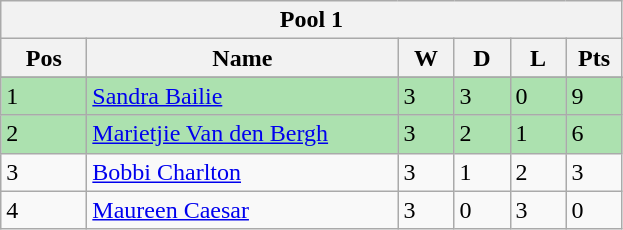<table class="wikitable">
<tr>
<th colspan="6">Pool 1</th>
</tr>
<tr>
<th width=50>Pos</th>
<th width=200>Name</th>
<th width=30>W</th>
<th width=30>D</th>
<th width=30>L</th>
<th width=30>Pts</th>
</tr>
<tr>
</tr>
<tr style="background:#ACE1AF;">
<td>1</td>
<td> <a href='#'>Sandra Bailie</a></td>
<td>3</td>
<td>3</td>
<td>0</td>
<td>9</td>
</tr>
<tr style="background:#ACE1AF;">
<td>2</td>
<td> <a href='#'>Marietjie Van den Bergh</a></td>
<td>3</td>
<td>2</td>
<td>1</td>
<td>6</td>
</tr>
<tr>
<td>3</td>
<td> <a href='#'>Bobbi Charlton</a></td>
<td>3</td>
<td>1</td>
<td>2</td>
<td>3</td>
</tr>
<tr>
<td>4</td>
<td> <a href='#'>Maureen Caesar</a></td>
<td>3</td>
<td>0</td>
<td>3</td>
<td>0</td>
</tr>
</table>
